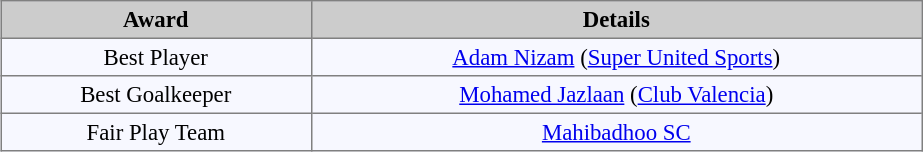<table bgcolor="#f7f8ff" align="center" cellpadding="3" cellspacing="0" border="1" style="font-size: 95%; border: gray solid 1px; border-collapse: collapse;">
<tr bgcolor="#CCCCCC" align="center">
<td width="200"><strong>Award</strong></td>
<td width="400"><strong>Details</strong></td>
</tr>
<tr align=center>
<td>Best Player</td>
<td><a href='#'>Adam Nizam</a> (<a href='#'>Super United Sports</a>)</td>
</tr>
<tr align=center>
<td>Best Goalkeeper</td>
<td><a href='#'>Mohamed Jazlaan</a> (<a href='#'>Club Valencia</a>)</td>
</tr>
<tr align=center>
<td>Fair Play Team</td>
<td><a href='#'>Mahibadhoo SC</a></td>
</tr>
</table>
